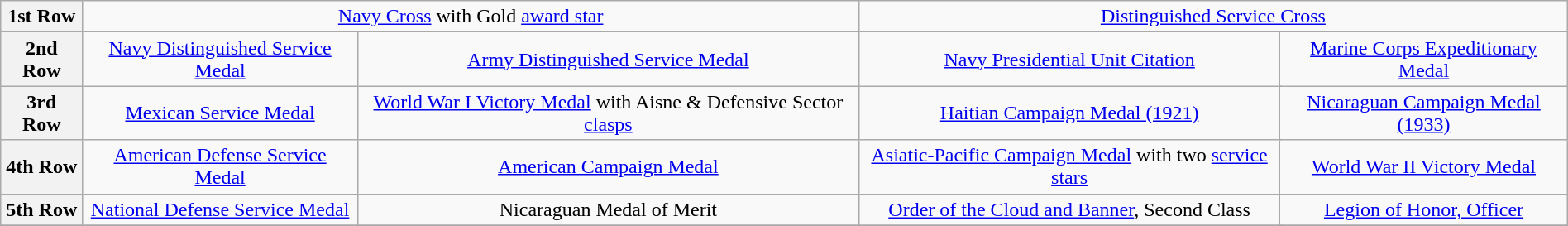<table class="wikitable" style="margin:1em auto; text-align:center;">
<tr>
<th>1st Row</th>
<td colspan="8"><a href='#'>Navy Cross</a> with Gold <a href='#'>award star</a></td>
<td colspan="6"><a href='#'>Distinguished Service Cross</a></td>
</tr>
<tr>
<th>2nd Row</th>
<td colspan="4"><a href='#'>Navy Distinguished Service Medal</a></td>
<td colspan="4"><a href='#'>Army Distinguished Service Medal</a></td>
<td colspan="4"><a href='#'>Navy Presidential Unit Citation</a></td>
<td colspan="4"><a href='#'>Marine Corps Expeditionary Medal</a></td>
</tr>
<tr>
<th>3rd Row</th>
<td colspan="4"><a href='#'>Mexican Service Medal</a></td>
<td colspan="4"><a href='#'>World War I Victory Medal</a> with Aisne & Defensive Sector <a href='#'>clasps</a></td>
<td colspan="4"><a href='#'>Haitian Campaign Medal (1921)</a></td>
<td colspan="4"><a href='#'>Nicaraguan Campaign Medal (1933)</a></td>
</tr>
<tr>
<th>4th Row</th>
<td colspan="4"><a href='#'>American Defense Service Medal</a></td>
<td colspan="4"><a href='#'>American Campaign Medal</a></td>
<td colspan="4"><a href='#'>Asiatic-Pacific Campaign Medal</a> with two <a href='#'>service stars</a></td>
<td colspan="4"><a href='#'>World War II Victory Medal</a></td>
</tr>
<tr>
<th>5th Row</th>
<td colspan="4"><a href='#'>National Defense Service Medal</a></td>
<td colspan="4">Nicaraguan Medal of Merit</td>
<td colspan="4"><a href='#'>Order of the Cloud and Banner</a>, Second Class</td>
<td colspan="4"><a href='#'>Legion of Honor, Officer</a></td>
</tr>
<tr>
</tr>
</table>
